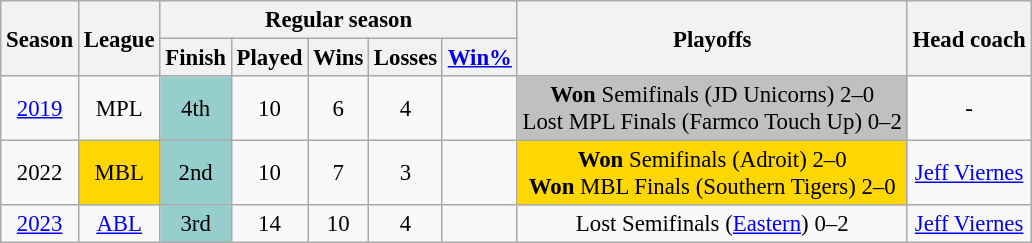<table class="wikitable plainrowheaders" summary="Season (sortable), Team, Conference, Conference finish (sortable), Division, Division finish (sortable), Wins (sortable), Losses (sortable), Win% (sortable), GB (sortable), Playoffs, Awards and Head coach" style="text-align:center; font-size:95%">
<tr>
<th rowspan="2" scope="col">Season</th>
<th rowspan="2" scope="col">League</th>
<th colspan="5" scope="col">Regular season</th>
<th rowspan="2" scope="col">Playoffs</th>
<th rowspan="2" scope="col">Head coach</th>
</tr>
<tr>
<th scope="col">Finish</th>
<th scope="col">Played</th>
<th scope="col">Wins</th>
<th scope="col">Losses</th>
<th scope="col"><a href='#'>Win%</a></th>
</tr>
<tr>
<td style="text-align:center;"><a href='#'>2019</a></td>
<td style="text-align:center;">MPL</td>
<td style="text-align:center;background-color:#96CDCD;">4th</td>
<td style="text-align:center;">10</td>
<td style="text-align:center;">6</td>
<td style="text-align:center;">4</td>
<td style="text-align:center;"></td>
<td style="text-align:center;background-color:silver;"><strong>Won</strong> Semifinals (JD Unicorns) 2–0<br>Lost MPL Finals (Farmco Touch Up) 0–2</td>
<td style="text-align:center;">-</td>
</tr>
<tr>
<td style="text-align:center;">2022</td>
<td style="text-align:center;background-color:gold;">MBL</td>
<td style="text-align:center;background-color:#96CDCD;">2nd</td>
<td style="text-align:center;">10</td>
<td style="text-align:center;">7</td>
<td style="text-align:center;">3</td>
<td style="text-align:center;"></td>
<td style="text-align:center;background-color:gold;"><strong>Won</strong> Semifinals (Adroit) 2–0<br><strong>Won</strong> MBL Finals (Southern Tigers) 2–0</td>
<td style="text-align:center;"><a href='#'>Jeff Viernes</a></td>
</tr>
<tr>
<td style="text-align:center;"><a href='#'>2023</a></td>
<td style="text-align:center;"><a href='#'>ABL</a></td>
<td style="text-align:center;background-color:#96CDCD;">3rd</td>
<td style="text-align:center;">14</td>
<td style="text-align:center;">10</td>
<td style="text-align:center;">4</td>
<td style="text-align:center;"></td>
<td style="text-align:center;">Lost Semifinals (<a href='#'>Eastern</a>) 0–2</td>
<td style="text-align:center;"><a href='#'>Jeff Viernes</a></td>
</tr>
</table>
